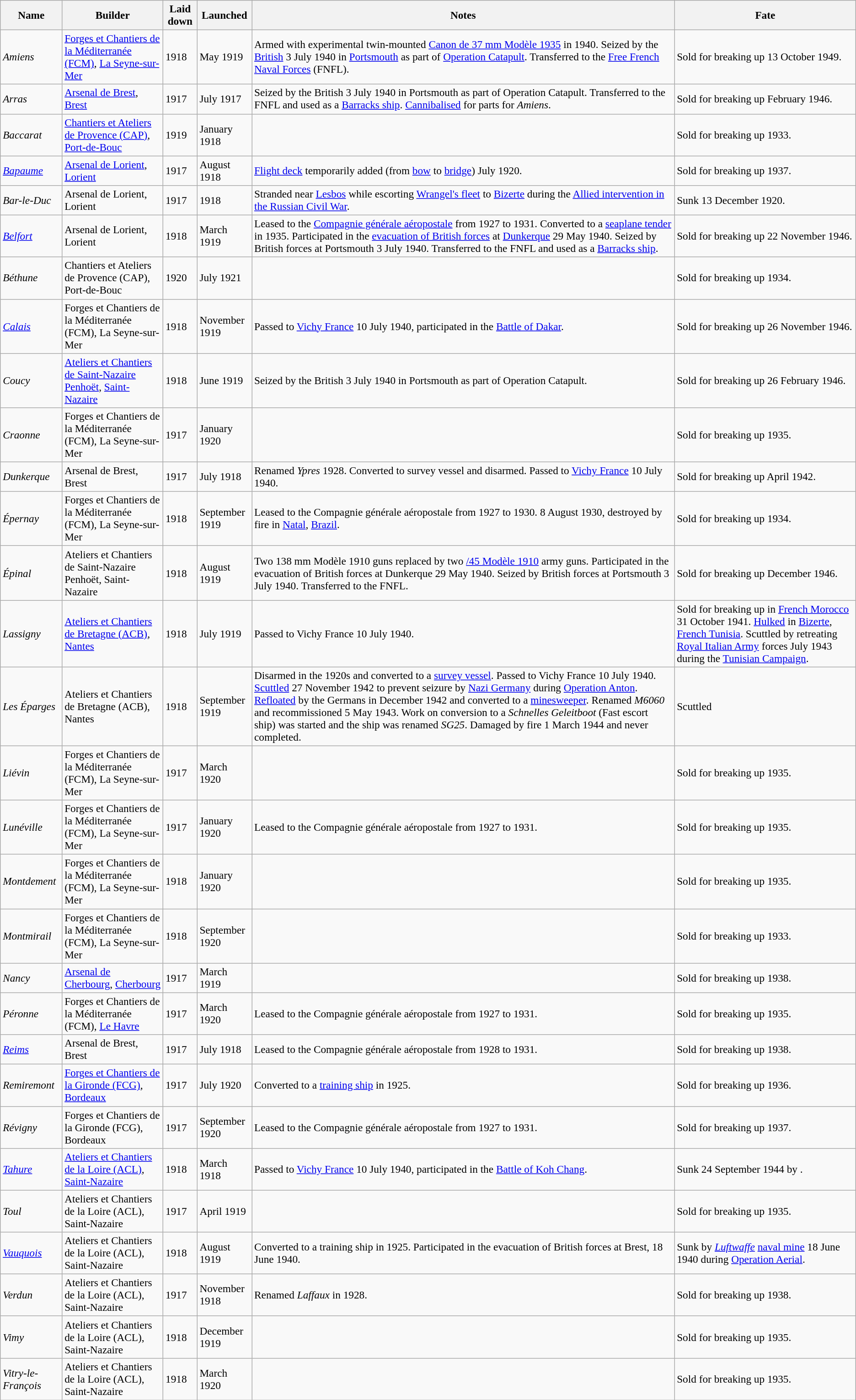<table class="wikitable" style="font-size:97%;">
<tr>
<th>Name</th>
<th>Builder</th>
<th>Laid down</th>
<th>Launched</th>
<th>Notes</th>
<th>Fate</th>
</tr>
<tr>
<td><em>Amiens</em></td>
<td><a href='#'>Forges et Chantiers de la Méditerranée (FCM)</a>, <a href='#'>La Seyne-sur-Mer</a></td>
<td>1918</td>
<td>May 1919</td>
<td>Armed with experimental twin-mounted <a href='#'>Canon de 37 mm Modèle 1935</a> in 1940. Seized by the <a href='#'>British</a> 3 July 1940 in <a href='#'>Portsmouth</a> as part of <a href='#'>Operation Catapult</a>. Transferred to the <a href='#'>Free French Naval Forces</a> (FNFL).</td>
<td>Sold for breaking up 13 October 1949.</td>
</tr>
<tr>
<td><em>Arras</em></td>
<td><a href='#'>Arsenal de Brest</a>, <a href='#'>Brest</a></td>
<td>1917</td>
<td>July 1917</td>
<td>Seized by the British 3 July 1940 in Portsmouth as part of Operation Catapult. Transferred to the FNFL and used as a <a href='#'>Barracks ship</a>. <a href='#'>Cannibalised</a> for parts for <em>Amiens</em>.</td>
<td>Sold for breaking up February 1946.</td>
</tr>
<tr>
<td><em>Baccarat</em></td>
<td><a href='#'>Chantiers et Ateliers de Provence (CAP)</a>, <a href='#'>Port-de-Bouc</a></td>
<td>1919</td>
<td>January 1918</td>
<td></td>
<td>Sold for breaking up 1933.</td>
</tr>
<tr>
<td><a href='#'><em>Bapaume</em></a></td>
<td><a href='#'>Arsenal de Lorient</a>, <a href='#'>Lorient</a></td>
<td>1917</td>
<td>August 1918</td>
<td><a href='#'>Flight deck</a> temporarily added (from <a href='#'>bow</a> to <a href='#'>bridge</a>) July 1920.</td>
<td>Sold for breaking up 1937.</td>
</tr>
<tr>
<td><em>Bar-le-Duc</em></td>
<td>Arsenal de Lorient, Lorient</td>
<td>1917</td>
<td>1918</td>
<td>Stranded near <a href='#'>Lesbos</a> while escorting <a href='#'>Wrangel's fleet</a> to <a href='#'>Bizerte</a> during the <a href='#'>Allied intervention in the Russian Civil War</a>.</td>
<td>Sunk 13 December 1920.</td>
</tr>
<tr>
<td><a href='#'><em>Belfort</em></a></td>
<td>Arsenal de Lorient, Lorient</td>
<td>1918</td>
<td>March 1919</td>
<td>Leased to the <a href='#'>Compagnie générale aéropostale</a> from 1927 to 1931. Converted to a <a href='#'>seaplane tender</a> in 1935. Participated in the <a href='#'>evacuation of British forces</a> at <a href='#'>Dunkerque</a> 29 May 1940. Seized by British forces at Portsmouth 3 July 1940. Transferred to the FNFL and used as a <a href='#'>Barracks ship</a>.</td>
<td>Sold for breaking up 22 November 1946.</td>
</tr>
<tr>
<td><em>Béthune</em></td>
<td>Chantiers et Ateliers de Provence (CAP), Port-de-Bouc</td>
<td>1920</td>
<td>July 1921</td>
<td></td>
<td>Sold for breaking up 1934.</td>
</tr>
<tr>
<td><a href='#'><em>Calais</em></a></td>
<td>Forges et Chantiers de la Méditerranée (FCM), La Seyne-sur-Mer</td>
<td>1918</td>
<td>November 1919</td>
<td>Passed to <a href='#'>Vichy France</a> 10 July 1940, participated in the <a href='#'>Battle of Dakar</a>.</td>
<td>Sold for breaking up 26 November 1946.</td>
</tr>
<tr>
<td><em>Coucy</em></td>
<td><a href='#'>Ateliers et Chantiers de Saint-Nazaire Penhoët</a>, <a href='#'>Saint-Nazaire</a></td>
<td>1918</td>
<td>June 1919</td>
<td>Seized by the British 3 July 1940 in Portsmouth as part of Operation Catapult.</td>
<td>Sold for breaking up 26 February 1946.</td>
</tr>
<tr>
<td><em>Craonne</em></td>
<td>Forges et Chantiers de la Méditerranée (FCM), La Seyne-sur-Mer</td>
<td>1917</td>
<td>January 1920</td>
<td></td>
<td>Sold for breaking up 1935.</td>
</tr>
<tr>
<td><em>Dunkerque</em></td>
<td>Arsenal de Brest, Brest</td>
<td>1917</td>
<td>July 1918</td>
<td>Renamed <em>Ypres</em> 1928. Converted to survey vessel and disarmed. Passed to <a href='#'>Vichy France</a> 10 July 1940.</td>
<td>Sold for breaking up April 1942.</td>
</tr>
<tr>
<td><em>Épernay</em></td>
<td>Forges et Chantiers de la Méditerranée (FCM), La Seyne-sur-Mer</td>
<td>1918</td>
<td>September 1919</td>
<td>Leased to the Compagnie générale aéropostale from 1927 to 1930. 8 August 1930, destroyed by fire in <a href='#'>Natal</a>, <a href='#'>Brazil</a>.</td>
<td>Sold for breaking up 1934.</td>
</tr>
<tr>
<td><em>Épinal</em></td>
<td>Ateliers et Chantiers de Saint-Nazaire Penhoët, Saint-Nazaire</td>
<td>1918</td>
<td>August 1919</td>
<td>Two 138 mm Modèle 1910 guns replaced by two <a href='#'>/45 Modèle 1910</a> army guns. Participated in the evacuation of British forces at Dunkerque 29 May 1940. Seized by British forces at Portsmouth 3 July 1940. Transferred to the FNFL.</td>
<td>Sold for breaking up December 1946.</td>
</tr>
<tr>
<td><em>Lassigny</em></td>
<td><a href='#'>Ateliers et Chantiers de Bretagne (ACB)</a>, <a href='#'>Nantes</a></td>
<td>1918</td>
<td>July 1919</td>
<td>Passed to Vichy France 10 July 1940.</td>
<td>Sold for breaking up in <a href='#'>French Morocco</a> 31 October 1941. <a href='#'>Hulked</a> in <a href='#'>Bizerte</a>, <a href='#'>French Tunisia</a>. Scuttled by retreating <a href='#'>Royal Italian Army</a> forces July 1943 during the <a href='#'>Tunisian Campaign</a>.</td>
</tr>
<tr>
<td><em>Les Éparges</em></td>
<td>Ateliers et Chantiers de Bretagne (ACB), Nantes</td>
<td>1918</td>
<td>September 1919</td>
<td>Disarmed in the 1920s and converted to a <a href='#'>survey vessel</a>. Passed to Vichy France 10 July 1940. <a href='#'>Scuttled</a> 27 November 1942 to prevent seizure by <a href='#'>Nazi Germany</a> during <a href='#'>Operation Anton</a>. <a href='#'>Refloated</a> by the Germans in December 1942 and converted to a <a href='#'>minesweeper</a>. Renamed <em>M6060</em> and recommissioned 5 May 1943. Work on conversion to a <em>Schnelles Geleitboot</em> (Fast escort ship) was started and the ship was renamed <em>SG25</em>. Damaged by fire 1 March 1944 and never completed.</td>
<td>Scuttled</td>
</tr>
<tr>
<td><em>Liévin</em></td>
<td>Forges et Chantiers de la Méditerranée (FCM), La Seyne-sur-Mer</td>
<td>1917</td>
<td>March 1920</td>
<td></td>
<td>Sold for breaking up 1935.</td>
</tr>
<tr>
<td><em>Lunéville</em></td>
<td>Forges et Chantiers de la Méditerranée (FCM), La Seyne-sur-Mer</td>
<td>1917</td>
<td>January 1920</td>
<td>Leased to the Compagnie générale aéropostale from 1927 to 1931.</td>
<td>Sold for breaking up 1935.</td>
</tr>
<tr>
<td><em>Montdement</em></td>
<td>Forges et Chantiers de la Méditerranée (FCM), La Seyne-sur-Mer</td>
<td>1918</td>
<td>January 1920</td>
<td></td>
<td>Sold for breaking up 1935.</td>
</tr>
<tr>
<td><em>Montmirail</em></td>
<td>Forges et Chantiers de la Méditerranée (FCM), La Seyne-sur-Mer</td>
<td>1918</td>
<td>September 1920</td>
<td></td>
<td>Sold for breaking up 1933.</td>
</tr>
<tr>
<td><em>Nancy</em></td>
<td><a href='#'>Arsenal de Cherbourg</a>, <a href='#'>Cherbourg</a></td>
<td>1917</td>
<td>March 1919</td>
<td></td>
<td>Sold for breaking up 1938.</td>
</tr>
<tr>
<td><em>Péronne</em></td>
<td>Forges et Chantiers de la Méditerranée (FCM), <a href='#'>Le Havre</a></td>
<td>1917</td>
<td>March 1920</td>
<td>Leased to the Compagnie générale aéropostale from 1927 to 1931.</td>
<td>Sold for breaking up 1935.</td>
</tr>
<tr>
<td><a href='#'><em>Reims</em></a></td>
<td>Arsenal de Brest, Brest</td>
<td>1917</td>
<td>July 1918</td>
<td>Leased to the Compagnie générale aéropostale from 1928 to 1931.</td>
<td>Sold for breaking up 1938.</td>
</tr>
<tr>
<td><em>Remiremont</em></td>
<td><a href='#'>Forges et Chantiers de la Gironde (FCG)</a>, <a href='#'>Bordeaux</a></td>
<td>1917</td>
<td>July 1920</td>
<td>Converted to a <a href='#'>training ship</a> in 1925.</td>
<td>Sold for breaking up 1936.</td>
</tr>
<tr>
<td><em>Révigny</em></td>
<td>Forges et Chantiers de la Gironde (FCG), Bordeaux</td>
<td>1917</td>
<td>September 1920</td>
<td>Leased to the Compagnie générale aéropostale from 1927 to 1931.</td>
<td>Sold for breaking up 1937.</td>
</tr>
<tr>
<td><a href='#'><em>Tahure</em></a></td>
<td><a href='#'>Ateliers et Chantiers de la Loire (ACL)</a>, <a href='#'>Saint-Nazaire</a></td>
<td>1918</td>
<td>March 1918</td>
<td>Passed to <a href='#'>Vichy France</a> 10 July 1940, participated in the <a href='#'>Battle of Koh Chang</a>.</td>
<td>Sunk 24 September 1944 by .</td>
</tr>
<tr>
<td><em>Toul</em></td>
<td>Ateliers et Chantiers de la Loire (ACL), Saint-Nazaire</td>
<td>1917</td>
<td>April 1919</td>
<td></td>
<td>Sold for breaking up 1935.</td>
</tr>
<tr>
<td><a href='#'><em>Vauquois</em></a></td>
<td>Ateliers et Chantiers de la Loire (ACL), Saint-Nazaire</td>
<td>1918</td>
<td>August 1919</td>
<td>Converted to a training ship in 1925. Participated in the evacuation of British forces at Brest, 18 June 1940.</td>
<td>Sunk by <em><a href='#'>Luftwaffe</a></em> <a href='#'>naval mine</a> 18 June 1940 during <a href='#'>Operation Aerial</a>.</td>
</tr>
<tr>
<td><em>Verdun</em></td>
<td>Ateliers et Chantiers de la Loire (ACL), Saint-Nazaire</td>
<td>1917</td>
<td>November 1918</td>
<td>Renamed <em>Laffaux</em> in 1928.</td>
<td>Sold for breaking up 1938.</td>
</tr>
<tr>
<td><em>Vimy</em></td>
<td>Ateliers et Chantiers de la Loire (ACL), Saint-Nazaire</td>
<td>1918</td>
<td>December 1919</td>
<td></td>
<td>Sold for breaking up 1935.</td>
</tr>
<tr>
<td><em>Vitry-le-François</em></td>
<td>Ateliers et Chantiers de la Loire (ACL), Saint-Nazaire</td>
<td>1918</td>
<td>March 1920</td>
<td></td>
<td>Sold for breaking up 1935.</td>
</tr>
</table>
